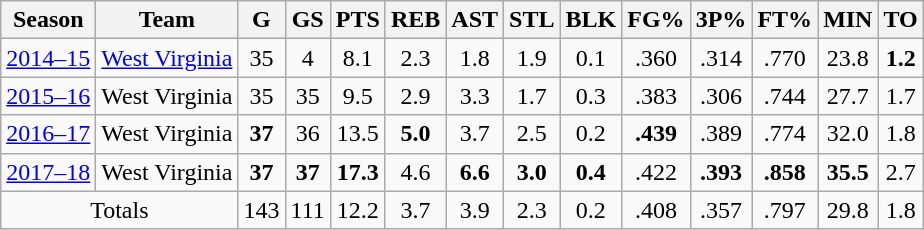<table class="wikitable" style="text-align: center;">
<tr>
<th>Season</th>
<th>Team</th>
<th>G</th>
<th>GS</th>
<th>PTS</th>
<th>REB</th>
<th>AST</th>
<th>STL</th>
<th>BLK</th>
<th>FG%</th>
<th>3P%</th>
<th>FT%</th>
<th>MIN</th>
<th>TO</th>
</tr>
<tr>
<td><a href='#'>2014–15</a></td>
<td><a href='#'>West Virginia</a></td>
<td>35</td>
<td>4</td>
<td>8.1</td>
<td>2.3</td>
<td>1.8</td>
<td>1.9</td>
<td>0.1</td>
<td>.360</td>
<td>.314</td>
<td>.770</td>
<td>23.8</td>
<td><strong>1.2</strong></td>
</tr>
<tr>
<td><a href='#'>2015–16</a></td>
<td>West Virginia</td>
<td>35</td>
<td>35</td>
<td>9.5</td>
<td>2.9</td>
<td>3.3</td>
<td>1.7</td>
<td>0.3</td>
<td>.383</td>
<td>.306</td>
<td>.744</td>
<td>27.7</td>
<td>1.7</td>
</tr>
<tr>
<td><a href='#'>2016–17</a></td>
<td>West Virginia</td>
<td><strong>37</strong></td>
<td>36</td>
<td>13.5</td>
<td><strong>5.0</strong></td>
<td>3.7</td>
<td>2.5</td>
<td>0.2</td>
<td><strong>.439</strong></td>
<td>.389</td>
<td>.774</td>
<td>32.0</td>
<td>1.8</td>
</tr>
<tr>
<td><a href='#'>2017–18</a></td>
<td>West Virginia</td>
<td><strong>37</strong></td>
<td><strong>37</strong></td>
<td><strong>17.3</strong></td>
<td>4.6</td>
<td><strong>6.6</strong></td>
<td><strong>3.0</strong></td>
<td><strong>0.4</strong></td>
<td>.422</td>
<td><strong>.393</strong></td>
<td><strong>.858</strong></td>
<td><strong>35.5</strong></td>
<td>2.7</td>
</tr>
<tr>
<td colspan=2>Totals</td>
<td>143</td>
<td>111</td>
<td>12.2</td>
<td>3.7</td>
<td>3.9</td>
<td>2.3</td>
<td>0.2</td>
<td>.408</td>
<td>.357</td>
<td>.797</td>
<td>29.8</td>
<td>1.8</td>
</tr>
</table>
